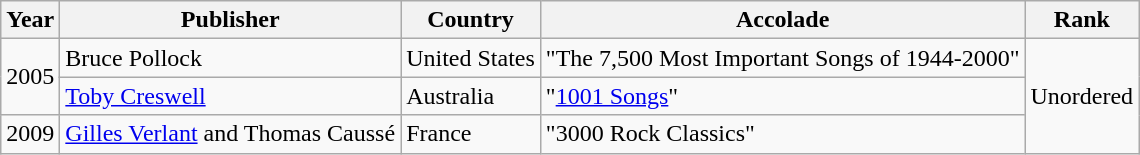<table class="wikitable">
<tr>
<th>Year</th>
<th>Publisher</th>
<th>Country</th>
<th>Accolade</th>
<th>Rank</th>
</tr>
<tr>
<td rowspan="2">2005</td>
<td>Bruce Pollock</td>
<td>United States</td>
<td>"The 7,500 Most Important Songs of 1944-2000"</td>
<td rowspan="3">Unordered</td>
</tr>
<tr>
<td><a href='#'>Toby Creswell</a></td>
<td>Australia</td>
<td>"<a href='#'>1001 Songs</a>"</td>
</tr>
<tr>
<td>2009</td>
<td><a href='#'>Gilles Verlant</a> and Thomas Caussé</td>
<td>France</td>
<td>"3000 Rock Classics"</td>
</tr>
</table>
